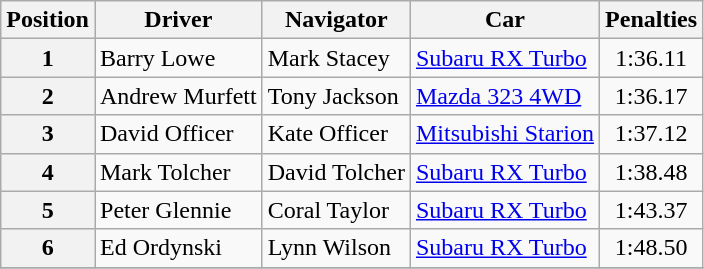<table class="wikitable" border="1">
<tr>
<th>Position</th>
<th>Driver</th>
<th>Navigator</th>
<th>Car</th>
<th>Penalties</th>
</tr>
<tr>
<th>1</th>
<td>Barry Lowe</td>
<td>Mark Stacey</td>
<td><a href='#'>Subaru RX Turbo</a></td>
<td align="center">1:36.11</td>
</tr>
<tr>
<th>2</th>
<td>Andrew Murfett</td>
<td>Tony Jackson</td>
<td><a href='#'>Mazda 323 4WD</a></td>
<td align="center">1:36.17</td>
</tr>
<tr>
<th>3</th>
<td>David Officer</td>
<td>Kate Officer</td>
<td><a href='#'>Mitsubishi Starion</a></td>
<td align="center">1:37.12</td>
</tr>
<tr>
<th>4</th>
<td>Mark Tolcher</td>
<td>David Tolcher</td>
<td><a href='#'>Subaru RX Turbo</a></td>
<td align="center">1:38.48</td>
</tr>
<tr>
<th>5</th>
<td>Peter Glennie</td>
<td>Coral Taylor</td>
<td><a href='#'>Subaru RX Turbo</a></td>
<td align="center">1:43.37</td>
</tr>
<tr>
<th>6</th>
<td>Ed Ordynski</td>
<td>Lynn Wilson</td>
<td><a href='#'>Subaru RX Turbo</a></td>
<td align="center">1:48.50</td>
</tr>
<tr>
</tr>
</table>
